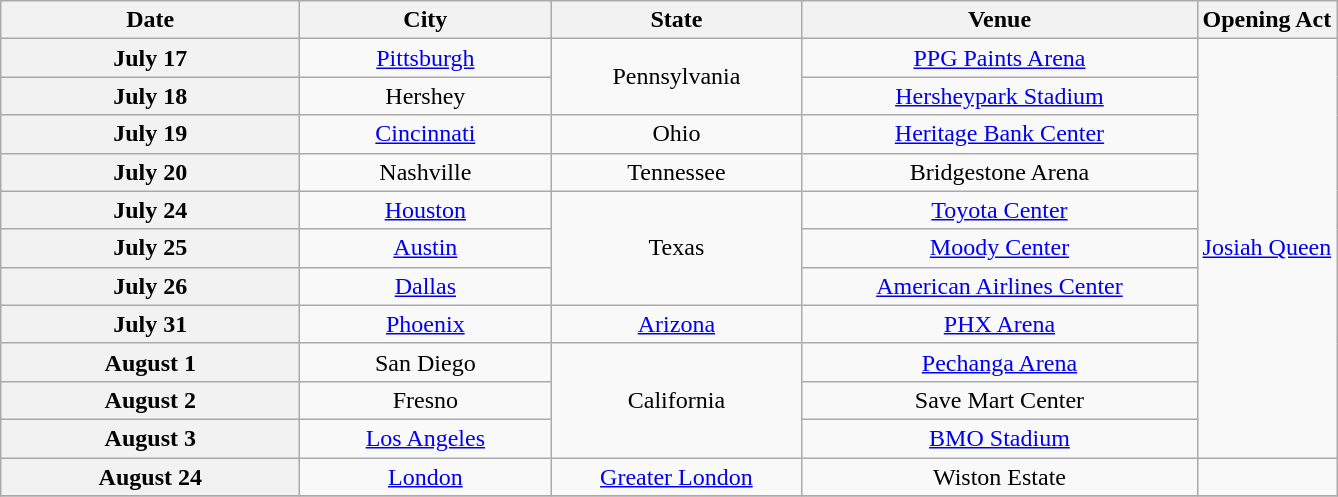<table class="wikitable plainrowheaders" style="text-align:center;">
<tr>
<th scope="col" style="width:12em;">Date</th>
<th scope="col" style="width:10em;">City</th>
<th scope="col" style="width:10em;">State</th>
<th scope="col" style="width:16em;">Venue</th>
<th>Opening Act</th>
</tr>
<tr>
<th scope="row" style="text-align:center;">July 17</th>
<td><a href='#'>Pittsburgh</a></td>
<td rowspan="2">Pennsylvania</td>
<td><a href='#'>PPG Paints Arena</a></td>
<td rowspan="11"><a href='#'>Josiah Queen</a></td>
</tr>
<tr>
<th scope="row" style="text-align:center;">July 18</th>
<td>Hershey</td>
<td><a href='#'>Hersheypark Stadium</a></td>
</tr>
<tr>
<th scope="row" style="text-align:center;">July 19</th>
<td><a href='#'>Cincinnati</a></td>
<td>Ohio</td>
<td><a href='#'>Heritage Bank Center</a></td>
</tr>
<tr>
<th scope="row" style="text-align:center;">July 20</th>
<td>Nashville</td>
<td>Tennessee</td>
<td>Bridgestone Arena</td>
</tr>
<tr>
<th scope="row" style="text-align:center;">July 24</th>
<td><a href='#'>Houston</a></td>
<td rowspan="3">Texas</td>
<td><a href='#'>Toyota Center</a></td>
</tr>
<tr>
<th scope="row" style="text-align:center;">July 25</th>
<td><a href='#'>Austin</a></td>
<td><a href='#'>Moody Center</a></td>
</tr>
<tr>
<th scope="row" style="text-align:center;">July 26</th>
<td><a href='#'>Dallas</a></td>
<td><a href='#'>American Airlines Center</a></td>
</tr>
<tr>
<th scope="row" style="text-align:center;">July 31</th>
<td><a href='#'>Phoenix</a></td>
<td><a href='#'>Arizona</a></td>
<td><a href='#'>PHX Arena</a></td>
</tr>
<tr>
<th scope="row" style="text-align:center;">August 1</th>
<td>San Diego</td>
<td rowspan="3">California</td>
<td><a href='#'>Pechanga Arena</a></td>
</tr>
<tr>
<th scope="row" style="text-align:center;">August 2</th>
<td>Fresno</td>
<td>Save Mart Center</td>
</tr>
<tr>
<th scope="row" style="text-align:center;">August 3</th>
<td><a href='#'>Los Angeles</a></td>
<td><a href='#'>BMO Stadium</a></td>
</tr>
<tr>
<th scope="row" style="text-align:center;">August 24</th>
<td><a href='#'>London</a></td>
<td><a href='#'>Greater London</a></td>
<td>Wiston Estate</td>
<td></td>
</tr>
<tr>
</tr>
</table>
